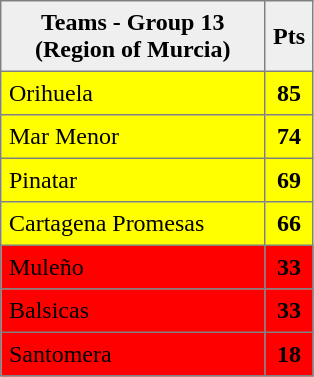<table style=border-collapse:collapse border=1 cellspacing=0 cellpadding=5>
<tr align=center bgcolor=#efefef>
<th width=165>Teams - Group 13 (Region of Murcia)</th>
<th width=20>Pts</th>
</tr>
<tr align=center style="background:#FFFF00;">
<td style="text-align:left;">Orihuela</td>
<td><strong>85</strong></td>
</tr>
<tr align=center style="background:#FFFF00;">
<td style="text-align:left;">Mar Menor</td>
<td><strong>74</strong></td>
</tr>
<tr align=center style="background:#FFFF00;">
<td style="text-align:left;">Pinatar</td>
<td><strong>69</strong></td>
</tr>
<tr align=center style="background:#FFFF00;">
<td style="text-align:left;">Cartagena Promesas</td>
<td><strong>66</strong></td>
</tr>
<tr align=center style="background:#FF0000;">
<td style="text-align:left;">Muleño</td>
<td><strong>33</strong></td>
</tr>
<tr align=center style="background:#FF0000;">
<td style="text-align:left;">Balsicas</td>
<td><strong>33</strong></td>
</tr>
<tr align=center style="background:#FF0000;">
<td style="text-align:left;">Santomera</td>
<td><strong>18</strong></td>
</tr>
</table>
